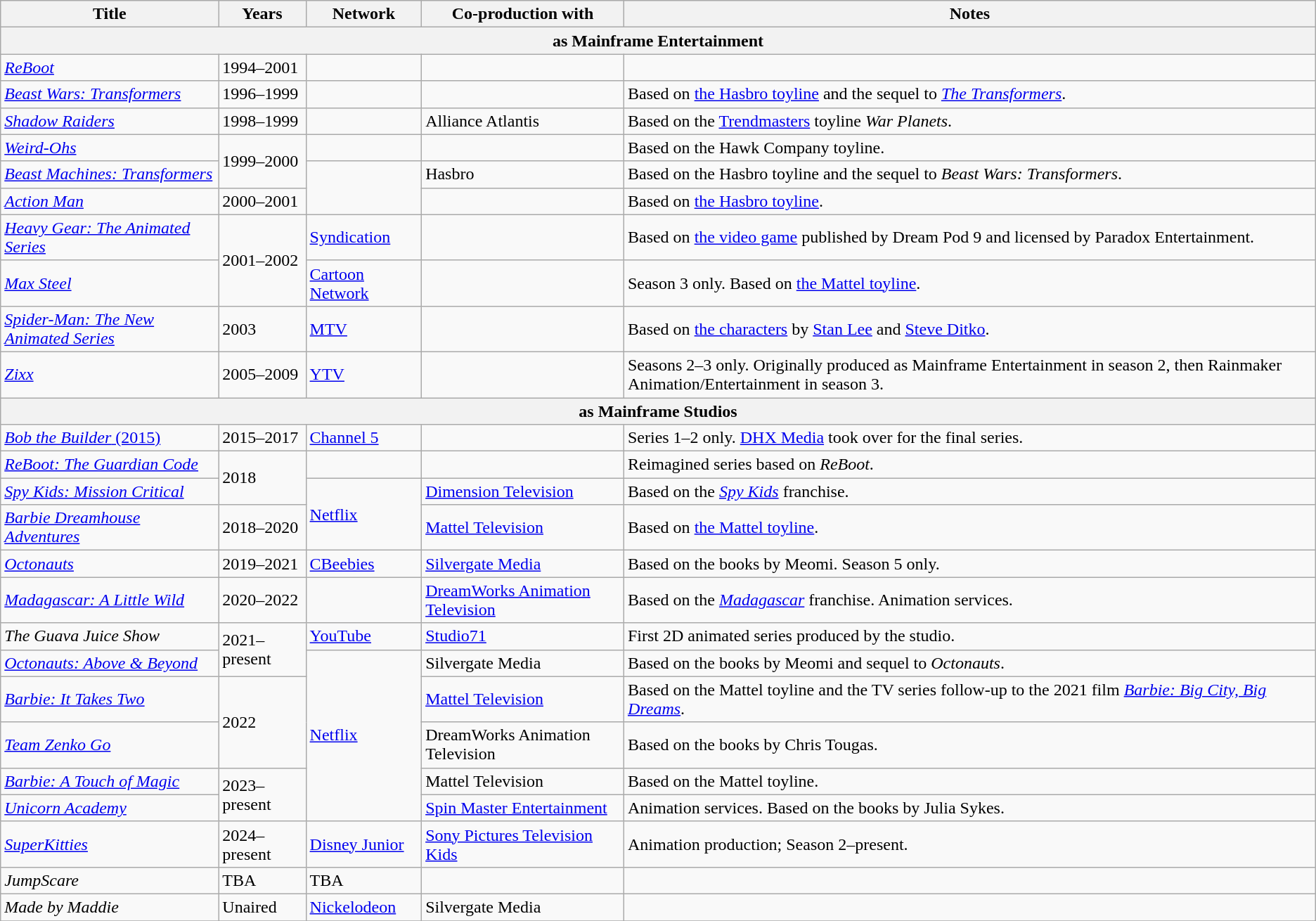<table class="wikitable sortable">
<tr>
<th>Title</th>
<th>Years</th>
<th>Network</th>
<th>Co-production with</th>
<th>Notes</th>
</tr>
<tr>
<th colspan="5">as Mainframe Entertainment</th>
</tr>
<tr>
<td><em><a href='#'>ReBoot</a></em></td>
<td>1994–2001</td>
<td></td>
<td></td>
<td></td>
</tr>
<tr>
<td><em><a href='#'>Beast Wars: Transformers</a></em></td>
<td>1996–1999</td>
<td></td>
<td></td>
<td>Based on <a href='#'>the Hasbro toyline</a> and the sequel to <em><a href='#'>The Transformers</a></em>.</td>
</tr>
<tr>
<td><em><a href='#'>Shadow Raiders</a></em></td>
<td>1998–1999</td>
<td></td>
<td>Alliance Atlantis</td>
<td>Based on the <a href='#'>Trendmasters</a> toyline <em>War Planets</em>.</td>
</tr>
<tr>
<td><em><a href='#'>Weird-Ohs</a></em></td>
<td rowspan="2">1999–2000</td>
<td></td>
<td></td>
<td>Based on the Hawk Company toyline.</td>
</tr>
<tr>
<td><em><a href='#'>Beast Machines: Transformers</a></em></td>
<td rowspan="2"></td>
<td>Hasbro</td>
<td>Based on the Hasbro toyline and the sequel to <em>Beast Wars: Transformers</em>.</td>
</tr>
<tr>
<td><em><a href='#'>Action Man</a></em></td>
<td>2000–2001</td>
<td></td>
<td>Based on <a href='#'>the Hasbro toyline</a>.</td>
</tr>
<tr>
<td><em><a href='#'>Heavy Gear: The Animated Series</a></em></td>
<td rowspan="2">2001–2002</td>
<td><a href='#'>Syndication</a></td>
<td></td>
<td>Based on <a href='#'>the video game</a> published by Dream Pod 9 and licensed by Paradox Entertainment.</td>
</tr>
<tr>
<td><em><a href='#'>Max Steel</a></em></td>
<td><a href='#'>Cartoon Network</a></td>
<td></td>
<td>Season 3 only. Based on <a href='#'>the Mattel toyline</a>.</td>
</tr>
<tr>
<td><em><a href='#'>Spider-Man: The New Animated Series</a></em></td>
<td>2003</td>
<td><a href='#'>MTV</a></td>
<td></td>
<td>Based on <a href='#'>the characters</a> by <a href='#'>Stan Lee</a> and <a href='#'>Steve Ditko</a>.</td>
</tr>
<tr>
<td><em><a href='#'>Zixx</a></em></td>
<td>2005–2009</td>
<td><a href='#'>YTV</a></td>
<td></td>
<td>Seasons 2–3 only. Originally produced as Mainframe Entertainment in season 2, then Rainmaker Animation/Entertainment in season 3.</td>
</tr>
<tr>
<th colspan="5">as Mainframe Studios</th>
</tr>
<tr>
<td><a href='#'><em>Bob the Builder</em> (2015)</a></td>
<td>2015–2017</td>
<td><a href='#'>Channel 5</a></td>
<td></td>
<td>Series 1–2 only. <a href='#'>DHX Media</a> took over for the final series.</td>
</tr>
<tr>
<td><em><a href='#'>ReBoot: The Guardian Code</a></em></td>
<td rowspan="2">2018</td>
<td></td>
<td></td>
<td>Reimagined series based on <em>ReBoot</em>.</td>
</tr>
<tr>
<td><em><a href='#'>Spy Kids: Mission Critical</a></em></td>
<td rowspan="2"><a href='#'>Netflix</a></td>
<td><a href='#'>Dimension Television</a></td>
<td>Based on the <em><a href='#'>Spy Kids</a></em> franchise.</td>
</tr>
<tr>
<td><em><a href='#'>Barbie Dreamhouse Adventures</a></em></td>
<td>2018–2020</td>
<td><a href='#'>Mattel Television</a></td>
<td>Based on <a href='#'>the Mattel toyline</a>.</td>
</tr>
<tr>
<td><em><a href='#'>Octonauts</a></em></td>
<td>2019–2021</td>
<td><a href='#'>CBeebies</a></td>
<td><a href='#'>Silvergate Media</a></td>
<td>Based on the books by Meomi. Season 5 only.</td>
</tr>
<tr>
<td><em><a href='#'>Madagascar: A Little Wild</a></em></td>
<td>2020–2022</td>
<td></td>
<td><a href='#'>DreamWorks Animation Television</a></td>
<td>Based on the <em><a href='#'>Madagascar</a></em> franchise. Animation services.</td>
</tr>
<tr>
<td><em>The Guava Juice Show</em></td>
<td rowspan="2">2021–present</td>
<td><a href='#'>YouTube</a></td>
<td><a href='#'>Studio71</a></td>
<td>First 2D animated series produced by the studio.</td>
</tr>
<tr>
<td><em><a href='#'>Octonauts: Above & Beyond</a></em></td>
<td rowspan="5"><a href='#'>Netflix</a></td>
<td>Silvergate Media</td>
<td>Based on the books by Meomi and sequel to <em>Octonauts</em>.</td>
</tr>
<tr>
<td><em><a href='#'>Barbie: It Takes Two</a></em></td>
<td rowspan="2">2022</td>
<td><a href='#'>Mattel Television</a></td>
<td>Based on the Mattel toyline and the TV series follow-up to the 2021 film <em><a href='#'>Barbie: Big City, Big Dreams</a></em>.</td>
</tr>
<tr>
<td><em><a href='#'>Team Zenko Go</a></em></td>
<td>DreamWorks Animation Television</td>
<td>Based on the books by Chris Tougas.</td>
</tr>
<tr>
<td><em><a href='#'>Barbie: A Touch of Magic</a></em></td>
<td rowspan="2">2023–present</td>
<td>Mattel Television</td>
<td>Based on the Mattel toyline.</td>
</tr>
<tr>
<td><em><a href='#'>Unicorn Academy</a></em></td>
<td><a href='#'>Spin Master Entertainment</a></td>
<td>Animation services. Based on the books by Julia Sykes.</td>
</tr>
<tr>
<td><em><a href='#'>SuperKitties</a></em></td>
<td rowspan="1">2024–present</td>
<td><a href='#'>Disney Junior</a></td>
<td><a href='#'>Sony Pictures Television Kids</a></td>
<td>Animation production; Season 2–present.</td>
</tr>
<tr>
<td><em>JumpScare</em></td>
<td>TBA</td>
<td>TBA</td>
<td></td>
<td></td>
</tr>
<tr>
<td><em>Made by Maddie</em></td>
<td>Unaired</td>
<td><a href='#'>Nickelodeon</a></td>
<td>Silvergate Media</td>
<td></td>
</tr>
<tr>
</tr>
</table>
